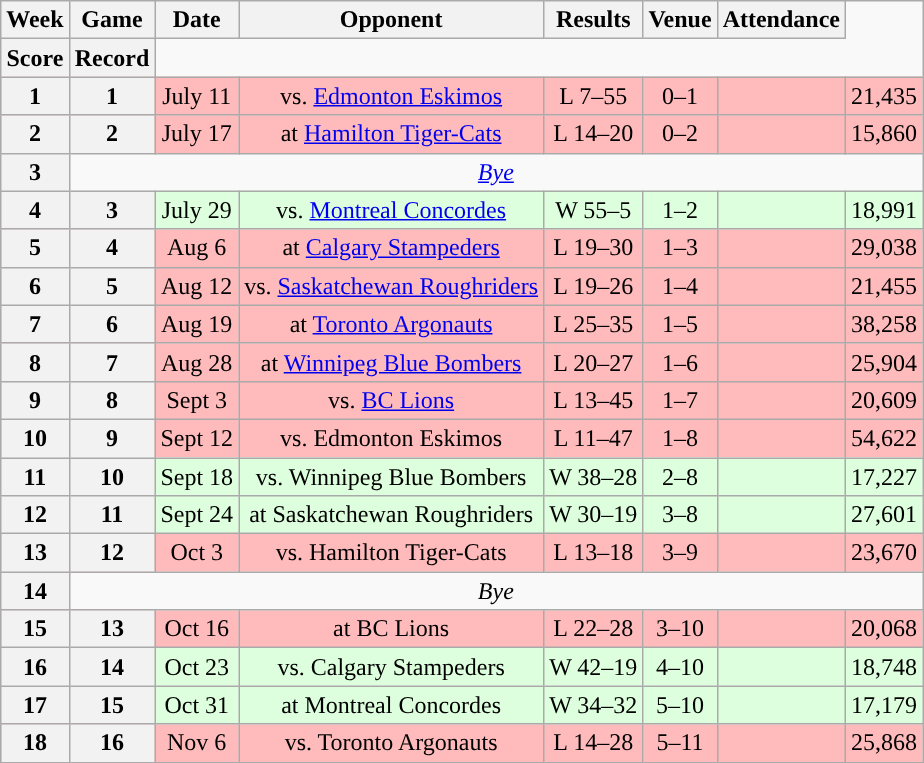<table class="wikitable" style="text-align:center">
<tr>
<th>Week</th>
<th>Game</th>
<th>Date</th>
<th>Opponent</th>
<th>Results</th>
<th>Venue</th>
<th>Attendance</th>
</tr>
<tr>
<th>Score</th>
<th>Record</th>
</tr>
<tr style="background:#ffbbbb">
<th>1</th>
<th>1</th>
<td>July 11</td>
<td>vs. <a href='#'>Edmonton Eskimos</a></td>
<td>L 7–55</td>
<td>0–1</td>
<td></td>
<td>21,435</td>
</tr>
<tr style="background:#ffbbbb">
<th>2</th>
<th>2</th>
<td>July 17</td>
<td>at <a href='#'>Hamilton Tiger-Cats</a></td>
<td>L 14–20</td>
<td>0–2</td>
<td></td>
<td>15,860</td>
</tr>
<tr>
<th>3</th>
<td colspan=7><em><a href='#'>Bye</a></em></td>
</tr>
<tr style="background:#ddffdd">
<th>4</th>
<th>3</th>
<td>July 29</td>
<td>vs. <a href='#'>Montreal Concordes</a></td>
<td>W 55–5</td>
<td>1–2</td>
<td></td>
<td>18,991</td>
</tr>
<tr style="background:#ffbbbb">
<th>5</th>
<th>4</th>
<td>Aug 6</td>
<td>at <a href='#'>Calgary Stampeders</a></td>
<td>L 19–30</td>
<td>1–3</td>
<td></td>
<td>29,038</td>
</tr>
<tr style="background:#ffbbbb">
<th>6</th>
<th>5</th>
<td>Aug 12</td>
<td>vs. <a href='#'>Saskatchewan Roughriders</a></td>
<td>L 19–26</td>
<td>1–4</td>
<td></td>
<td>21,455</td>
</tr>
<tr style="background:#ffbbbb">
<th>7</th>
<th>6</th>
<td>Aug 19</td>
<td>at <a href='#'>Toronto Argonauts</a></td>
<td>L 25–35</td>
<td>1–5</td>
<td></td>
<td>38,258</td>
</tr>
<tr style="background:#ffbbbb">
<th>8</th>
<th>7</th>
<td>Aug 28</td>
<td>at <a href='#'>Winnipeg Blue Bombers</a></td>
<td>L 20–27</td>
<td>1–6</td>
<td></td>
<td>25,904</td>
</tr>
<tr style="background:#ffbbbb">
<th>9</th>
<th>8</th>
<td>Sept 3</td>
<td>vs. <a href='#'>BC Lions</a></td>
<td>L 13–45</td>
<td>1–7</td>
<td></td>
<td>20,609</td>
</tr>
<tr style="background:#ffbbbb">
<th>10</th>
<th>9</th>
<td>Sept 12</td>
<td>vs. Edmonton Eskimos</td>
<td>L 11–47</td>
<td>1–8</td>
<td></td>
<td>54,622</td>
</tr>
<tr style="background:#ddffdd">
<th>11</th>
<th>10</th>
<td>Sept 18</td>
<td>vs. Winnipeg Blue Bombers</td>
<td>W 38–28</td>
<td>2–8</td>
<td></td>
<td>17,227</td>
</tr>
<tr style="background:#ddffdd">
<th>12</th>
<th>11</th>
<td>Sept 24</td>
<td>at Saskatchewan Roughriders</td>
<td>W 30–19</td>
<td>3–8</td>
<td></td>
<td>27,601</td>
</tr>
<tr style="background:#ffbbbb">
<th>13</th>
<th>12</th>
<td>Oct 3</td>
<td>vs. Hamilton Tiger-Cats</td>
<td>L 13–18</td>
<td>3–9</td>
<td></td>
<td>23,670</td>
</tr>
<tr>
<th>14</th>
<td colspan=7><em>Bye</em></td>
</tr>
<tr style="background:#ffbbbb">
<th>15</th>
<th>13</th>
<td>Oct 16</td>
<td>at BC Lions</td>
<td>L 22–28</td>
<td>3–10</td>
<td></td>
<td>20,068</td>
</tr>
<tr style="background:#ddffdd">
<th>16</th>
<th>14</th>
<td>Oct 23</td>
<td>vs. Calgary Stampeders</td>
<td>W 42–19</td>
<td>4–10</td>
<td></td>
<td>18,748</td>
</tr>
<tr style="background:#ddffdd">
<th>17</th>
<th>15</th>
<td>Oct 31</td>
<td>at Montreal Concordes</td>
<td>W 34–32</td>
<td>5–10</td>
<td></td>
<td>17,179</td>
</tr>
<tr style="background:#ffbbbb">
<th>18</th>
<th>16</th>
<td>Nov 6</td>
<td>vs. Toronto Argonauts</td>
<td>L 14–28</td>
<td>5–11</td>
<td></td>
<td>25,868</td>
</tr>
</table>
